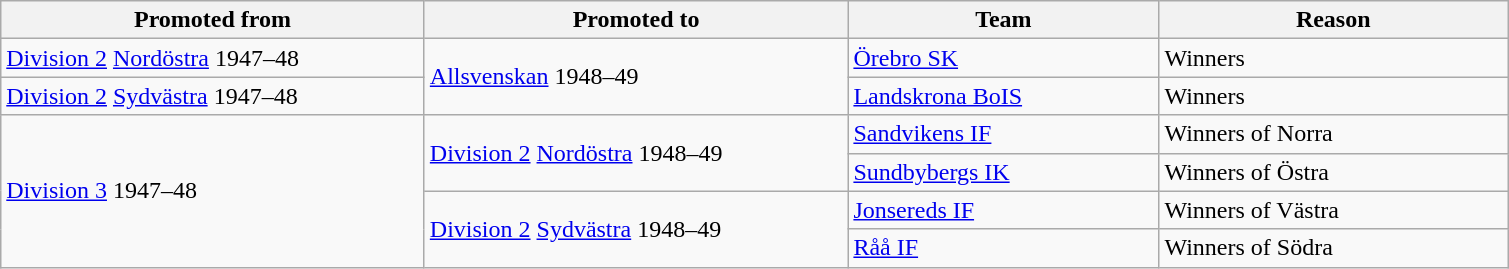<table class="wikitable" style="text-align: left;">
<tr>
<th style="width: 275px;">Promoted from</th>
<th style="width: 275px;">Promoted to</th>
<th style="width: 200px;">Team</th>
<th style="width: 225px;">Reason</th>
</tr>
<tr>
<td><a href='#'>Division 2</a> <a href='#'>Nordöstra</a> 1947–48</td>
<td rowspan=2><a href='#'>Allsvenskan</a> 1948–49</td>
<td><a href='#'>Örebro SK</a></td>
<td>Winners</td>
</tr>
<tr>
<td><a href='#'>Division 2</a> <a href='#'>Sydvästra</a> 1947–48</td>
<td><a href='#'>Landskrona BoIS</a></td>
<td>Winners</td>
</tr>
<tr>
<td rowspan=4><a href='#'>Division 3</a> 1947–48</td>
<td rowspan=2><a href='#'>Division 2</a> <a href='#'>Nordöstra</a> 1948–49</td>
<td><a href='#'>Sandvikens IF</a></td>
<td>Winners of Norra</td>
</tr>
<tr>
<td><a href='#'>Sundbybergs IK</a></td>
<td>Winners of Östra</td>
</tr>
<tr>
<td rowspan=2><a href='#'>Division 2</a> <a href='#'>Sydvästra</a> 1948–49</td>
<td><a href='#'>Jonsereds IF</a></td>
<td>Winners of Västra</td>
</tr>
<tr>
<td><a href='#'>Råå IF</a></td>
<td>Winners of Södra</td>
</tr>
</table>
